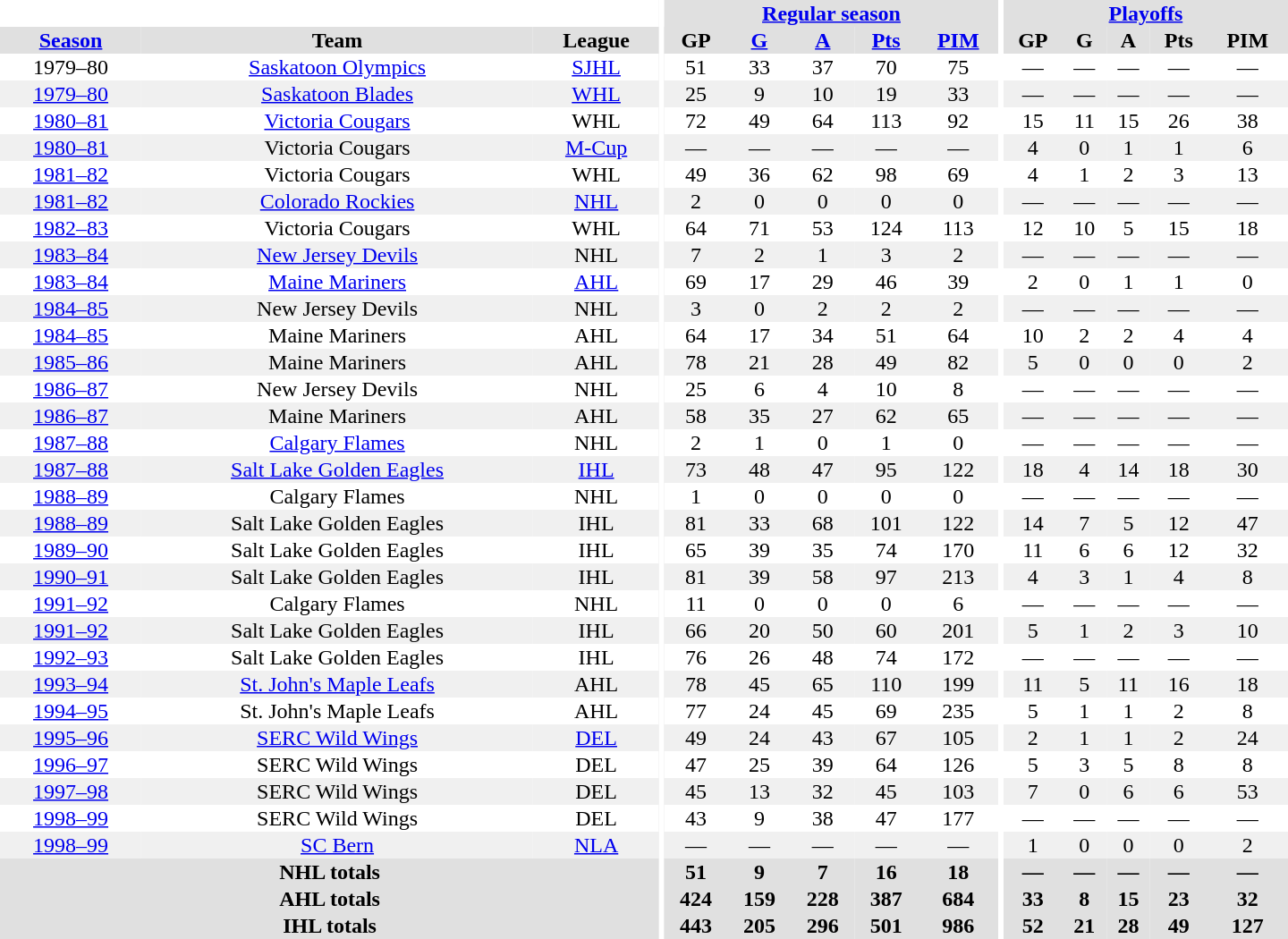<table border="0" cellpadding="1" cellspacing="0" style="text-align:center; width:60em">
<tr bgcolor="#e0e0e0">
<th colspan="3" bgcolor="#ffffff"></th>
<th rowspan="99" bgcolor="#ffffff"></th>
<th colspan="5"><a href='#'>Regular season</a></th>
<th rowspan="99" bgcolor="#ffffff"></th>
<th colspan="5"><a href='#'>Playoffs</a></th>
</tr>
<tr bgcolor="#e0e0e0">
<th><a href='#'>Season</a></th>
<th>Team</th>
<th>League</th>
<th>GP</th>
<th><a href='#'>G</a></th>
<th><a href='#'>A</a></th>
<th><a href='#'>Pts</a></th>
<th><a href='#'>PIM</a></th>
<th>GP</th>
<th>G</th>
<th>A</th>
<th>Pts</th>
<th>PIM</th>
</tr>
<tr>
<td>1979–80</td>
<td><a href='#'>Saskatoon Olympics</a></td>
<td><a href='#'>SJHL</a></td>
<td>51</td>
<td>33</td>
<td>37</td>
<td>70</td>
<td>75</td>
<td>—</td>
<td>—</td>
<td>—</td>
<td>—</td>
<td>—</td>
</tr>
<tr bgcolor="#f0f0f0">
<td><a href='#'>1979–80</a></td>
<td><a href='#'>Saskatoon Blades</a></td>
<td><a href='#'>WHL</a></td>
<td>25</td>
<td>9</td>
<td>10</td>
<td>19</td>
<td>33</td>
<td>—</td>
<td>—</td>
<td>—</td>
<td>—</td>
<td>—</td>
</tr>
<tr>
<td><a href='#'>1980–81</a></td>
<td><a href='#'>Victoria Cougars</a></td>
<td>WHL</td>
<td>72</td>
<td>49</td>
<td>64</td>
<td>113</td>
<td>92</td>
<td>15</td>
<td>11</td>
<td>15</td>
<td>26</td>
<td>38</td>
</tr>
<tr bgcolor="#f0f0f0">
<td><a href='#'>1980–81</a></td>
<td>Victoria Cougars</td>
<td><a href='#'>M-Cup</a></td>
<td>—</td>
<td>—</td>
<td>—</td>
<td>—</td>
<td>—</td>
<td>4</td>
<td>0</td>
<td>1</td>
<td>1</td>
<td>6</td>
</tr>
<tr>
<td><a href='#'>1981–82</a></td>
<td>Victoria Cougars</td>
<td>WHL</td>
<td>49</td>
<td>36</td>
<td>62</td>
<td>98</td>
<td>69</td>
<td>4</td>
<td>1</td>
<td>2</td>
<td>3</td>
<td>13</td>
</tr>
<tr bgcolor="#f0f0f0">
<td><a href='#'>1981–82</a></td>
<td><a href='#'>Colorado Rockies</a></td>
<td><a href='#'>NHL</a></td>
<td>2</td>
<td>0</td>
<td>0</td>
<td>0</td>
<td>0</td>
<td>—</td>
<td>—</td>
<td>—</td>
<td>—</td>
<td>—</td>
</tr>
<tr>
<td><a href='#'>1982–83</a></td>
<td>Victoria Cougars</td>
<td>WHL</td>
<td>64</td>
<td>71</td>
<td>53</td>
<td>124</td>
<td>113</td>
<td>12</td>
<td>10</td>
<td>5</td>
<td>15</td>
<td>18</td>
</tr>
<tr bgcolor="#f0f0f0">
<td><a href='#'>1983–84</a></td>
<td><a href='#'>New Jersey Devils</a></td>
<td>NHL</td>
<td>7</td>
<td>2</td>
<td>1</td>
<td>3</td>
<td>2</td>
<td>—</td>
<td>—</td>
<td>—</td>
<td>—</td>
<td>—</td>
</tr>
<tr>
<td><a href='#'>1983–84</a></td>
<td><a href='#'>Maine Mariners</a></td>
<td><a href='#'>AHL</a></td>
<td>69</td>
<td>17</td>
<td>29</td>
<td>46</td>
<td>39</td>
<td>2</td>
<td>0</td>
<td>1</td>
<td>1</td>
<td>0</td>
</tr>
<tr bgcolor="#f0f0f0">
<td><a href='#'>1984–85</a></td>
<td>New Jersey Devils</td>
<td>NHL</td>
<td>3</td>
<td>0</td>
<td>2</td>
<td>2</td>
<td>2</td>
<td>—</td>
<td>—</td>
<td>—</td>
<td>—</td>
<td>—</td>
</tr>
<tr>
<td><a href='#'>1984–85</a></td>
<td>Maine Mariners</td>
<td>AHL</td>
<td>64</td>
<td>17</td>
<td>34</td>
<td>51</td>
<td>64</td>
<td>10</td>
<td>2</td>
<td>2</td>
<td>4</td>
<td>4</td>
</tr>
<tr bgcolor="#f0f0f0">
<td><a href='#'>1985–86</a></td>
<td>Maine Mariners</td>
<td>AHL</td>
<td>78</td>
<td>21</td>
<td>28</td>
<td>49</td>
<td>82</td>
<td>5</td>
<td>0</td>
<td>0</td>
<td>0</td>
<td>2</td>
</tr>
<tr>
<td><a href='#'>1986–87</a></td>
<td>New Jersey Devils</td>
<td>NHL</td>
<td>25</td>
<td>6</td>
<td>4</td>
<td>10</td>
<td>8</td>
<td>—</td>
<td>—</td>
<td>—</td>
<td>—</td>
<td>—</td>
</tr>
<tr bgcolor="#f0f0f0">
<td><a href='#'>1986–87</a></td>
<td>Maine Mariners</td>
<td>AHL</td>
<td>58</td>
<td>35</td>
<td>27</td>
<td>62</td>
<td>65</td>
<td>—</td>
<td>—</td>
<td>—</td>
<td>—</td>
<td>—</td>
</tr>
<tr>
<td><a href='#'>1987–88</a></td>
<td><a href='#'>Calgary Flames</a></td>
<td>NHL</td>
<td>2</td>
<td>1</td>
<td>0</td>
<td>1</td>
<td>0</td>
<td>—</td>
<td>—</td>
<td>—</td>
<td>—</td>
<td>—</td>
</tr>
<tr bgcolor="#f0f0f0">
<td><a href='#'>1987–88</a></td>
<td><a href='#'>Salt Lake Golden Eagles</a></td>
<td><a href='#'>IHL</a></td>
<td>73</td>
<td>48</td>
<td>47</td>
<td>95</td>
<td>122</td>
<td>18</td>
<td>4</td>
<td>14</td>
<td>18</td>
<td>30</td>
</tr>
<tr>
<td><a href='#'>1988–89</a></td>
<td>Calgary Flames</td>
<td>NHL</td>
<td>1</td>
<td>0</td>
<td>0</td>
<td>0</td>
<td>0</td>
<td>—</td>
<td>—</td>
<td>—</td>
<td>—</td>
<td>—</td>
</tr>
<tr bgcolor="#f0f0f0">
<td><a href='#'>1988–89</a></td>
<td>Salt Lake Golden Eagles</td>
<td>IHL</td>
<td>81</td>
<td>33</td>
<td>68</td>
<td>101</td>
<td>122</td>
<td>14</td>
<td>7</td>
<td>5</td>
<td>12</td>
<td>47</td>
</tr>
<tr>
<td><a href='#'>1989–90</a></td>
<td>Salt Lake Golden Eagles</td>
<td>IHL</td>
<td>65</td>
<td>39</td>
<td>35</td>
<td>74</td>
<td>170</td>
<td>11</td>
<td>6</td>
<td>6</td>
<td>12</td>
<td>32</td>
</tr>
<tr bgcolor="#f0f0f0">
<td><a href='#'>1990–91</a></td>
<td>Salt Lake Golden Eagles</td>
<td>IHL</td>
<td>81</td>
<td>39</td>
<td>58</td>
<td>97</td>
<td>213</td>
<td>4</td>
<td>3</td>
<td>1</td>
<td>4</td>
<td>8</td>
</tr>
<tr>
<td><a href='#'>1991–92</a></td>
<td>Calgary Flames</td>
<td>NHL</td>
<td>11</td>
<td>0</td>
<td>0</td>
<td>0</td>
<td>6</td>
<td>—</td>
<td>—</td>
<td>—</td>
<td>—</td>
<td>—</td>
</tr>
<tr bgcolor="#f0f0f0">
<td><a href='#'>1991–92</a></td>
<td>Salt Lake Golden Eagles</td>
<td>IHL</td>
<td>66</td>
<td>20</td>
<td>50</td>
<td>60</td>
<td>201</td>
<td>5</td>
<td>1</td>
<td>2</td>
<td>3</td>
<td>10</td>
</tr>
<tr>
<td><a href='#'>1992–93</a></td>
<td>Salt Lake Golden Eagles</td>
<td>IHL</td>
<td>76</td>
<td>26</td>
<td>48</td>
<td>74</td>
<td>172</td>
<td>—</td>
<td>—</td>
<td>—</td>
<td>—</td>
<td>—</td>
</tr>
<tr bgcolor="#f0f0f0">
<td><a href='#'>1993–94</a></td>
<td><a href='#'>St. John's Maple Leafs</a></td>
<td>AHL</td>
<td>78</td>
<td>45</td>
<td>65</td>
<td>110</td>
<td>199</td>
<td>11</td>
<td>5</td>
<td>11</td>
<td>16</td>
<td>18</td>
</tr>
<tr>
<td><a href='#'>1994–95</a></td>
<td>St. John's Maple Leafs</td>
<td>AHL</td>
<td>77</td>
<td>24</td>
<td>45</td>
<td>69</td>
<td>235</td>
<td>5</td>
<td>1</td>
<td>1</td>
<td>2</td>
<td>8</td>
</tr>
<tr bgcolor="#f0f0f0">
<td><a href='#'>1995–96</a></td>
<td><a href='#'>SERC Wild Wings</a></td>
<td><a href='#'>DEL</a></td>
<td>49</td>
<td>24</td>
<td>43</td>
<td>67</td>
<td>105</td>
<td>2</td>
<td>1</td>
<td>1</td>
<td>2</td>
<td>24</td>
</tr>
<tr>
<td><a href='#'>1996–97</a></td>
<td>SERC Wild Wings</td>
<td>DEL</td>
<td>47</td>
<td>25</td>
<td>39</td>
<td>64</td>
<td>126</td>
<td>5</td>
<td>3</td>
<td>5</td>
<td>8</td>
<td>8</td>
</tr>
<tr bgcolor="#f0f0f0">
<td><a href='#'>1997–98</a></td>
<td>SERC Wild Wings</td>
<td>DEL</td>
<td>45</td>
<td>13</td>
<td>32</td>
<td>45</td>
<td>103</td>
<td>7</td>
<td>0</td>
<td>6</td>
<td>6</td>
<td>53</td>
</tr>
<tr>
<td><a href='#'>1998–99</a></td>
<td>SERC Wild Wings</td>
<td>DEL</td>
<td>43</td>
<td>9</td>
<td>38</td>
<td>47</td>
<td>177</td>
<td>—</td>
<td>—</td>
<td>—</td>
<td>—</td>
<td>—</td>
</tr>
<tr bgcolor="#f0f0f0">
<td><a href='#'>1998–99</a></td>
<td><a href='#'>SC Bern</a></td>
<td><a href='#'>NLA</a></td>
<td>—</td>
<td>—</td>
<td>—</td>
<td>—</td>
<td>—</td>
<td>1</td>
<td>0</td>
<td>0</td>
<td>0</td>
<td>2</td>
</tr>
<tr bgcolor="#e0e0e0">
<th colspan="3">NHL totals</th>
<th>51</th>
<th>9</th>
<th>7</th>
<th>16</th>
<th>18</th>
<th>—</th>
<th>—</th>
<th>—</th>
<th>—</th>
<th>—</th>
</tr>
<tr bgcolor="#e0e0e0">
<th colspan="3">AHL totals</th>
<th>424</th>
<th>159</th>
<th>228</th>
<th>387</th>
<th>684</th>
<th>33</th>
<th>8</th>
<th>15</th>
<th>23</th>
<th>32</th>
</tr>
<tr bgcolor="#e0e0e0">
<th colspan="3">IHL totals</th>
<th>443</th>
<th>205</th>
<th>296</th>
<th>501</th>
<th>986</th>
<th>52</th>
<th>21</th>
<th>28</th>
<th>49</th>
<th>127</th>
</tr>
</table>
